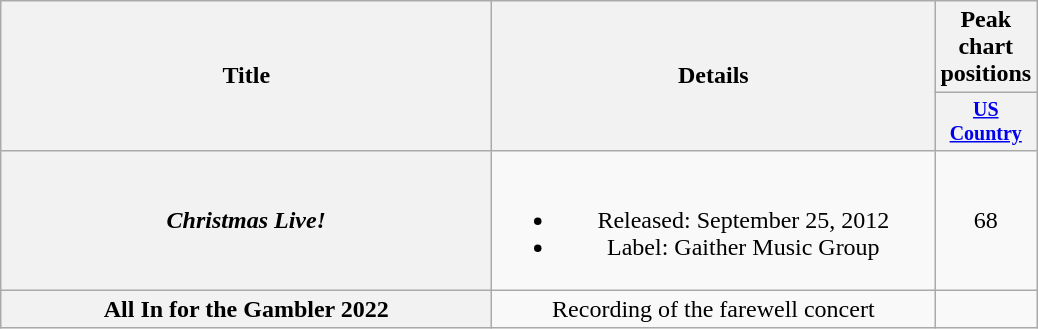<table class="wikitable plainrowheaders" style="text-align:center;">
<tr>
<th rowspan="2" style="width:20em;">Title</th>
<th rowspan="2" style="width:18em;">Details</th>
<th colspan="1">Peak<br>chart<br>positions</th>
</tr>
<tr style="font-size:smaller;">
<th width="45"><a href='#'>US<br>Country</a><br></th>
</tr>
<tr>
<th scope="row"><em>Christmas Live!</em></th>
<td><br><ul><li>Released: September 25, 2012</li><li>Label: Gaither Music Group</li></ul></td>
<td>68</td>
</tr>
<tr>
<th>All In for the Gambler 2022</th>
<td>Recording of the farewell concert</td>
<td></td>
</tr>
</table>
